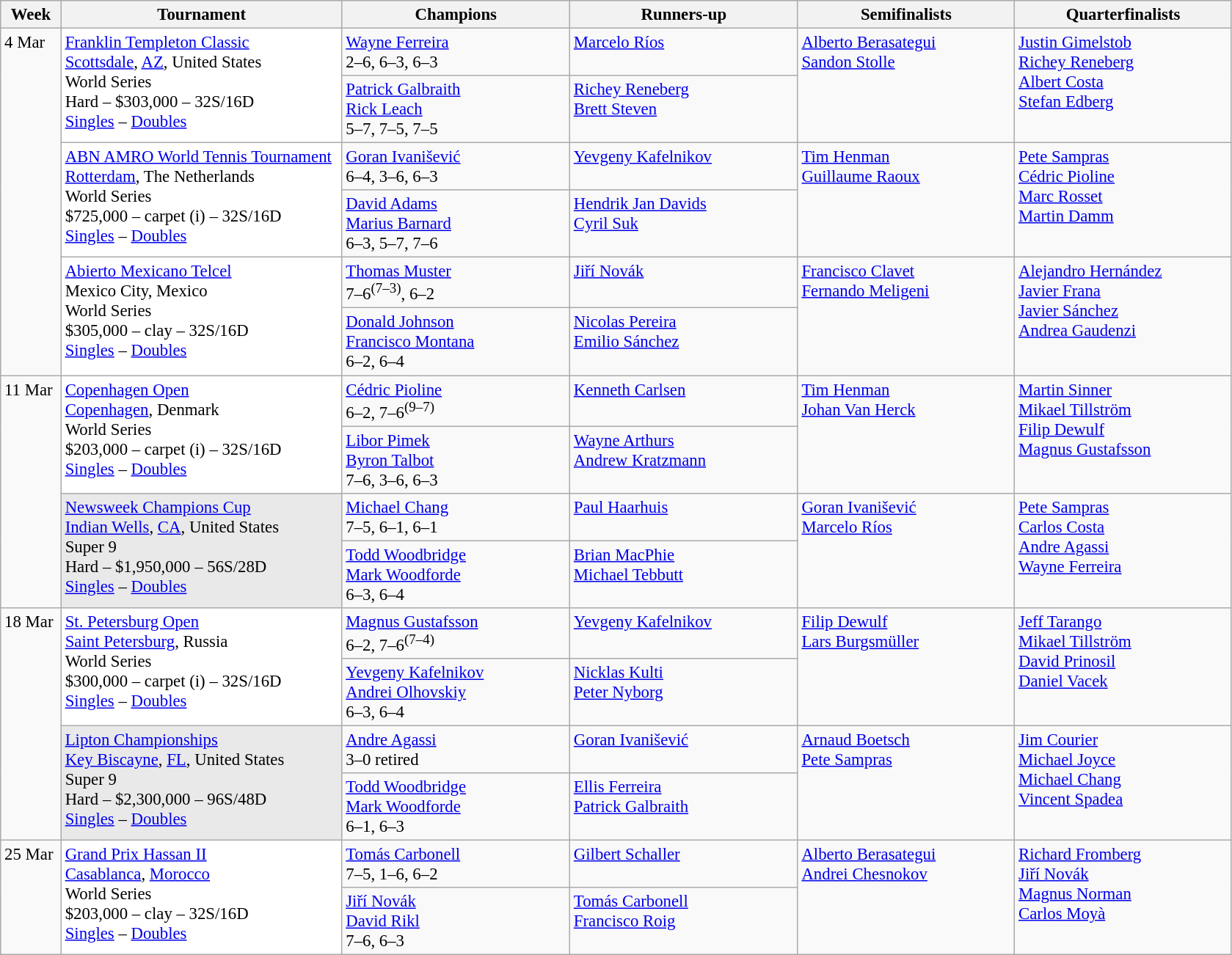<table class=wikitable style=font-size:95%>
<tr>
<th style="width:48px;">Week</th>
<th style="width:248px;">Tournament</th>
<th style="width:200px;">Champions</th>
<th style="width:200px;">Runners-up</th>
<th style="width:190px;">Semifinalists</th>
<th style="width:190px;">Quarterfinalists</th>
</tr>
<tr valign=top>
<td rowspan=6>4 Mar</td>
<td style="background:#FFF;" rowspan=2><a href='#'>Franklin Templeton Classic</a><br> <a href='#'>Scottsdale</a>, <a href='#'>AZ</a>, United States<br>World Series<br>Hard – $303,000 – 32S/16D<br><a href='#'>Singles</a> – <a href='#'>Doubles</a></td>
<td> <a href='#'>Wayne Ferreira</a><br> 2–6, 6–3, 6–3</td>
<td> <a href='#'>Marcelo Ríos</a></td>
<td rowspan=2> <a href='#'>Alberto Berasategui</a><br> <a href='#'>Sandon Stolle</a></td>
<td rowspan=2> <a href='#'>Justin Gimelstob</a><br> <a href='#'>Richey Reneberg</a><br> <a href='#'>Albert Costa</a><br> <a href='#'>Stefan Edberg</a></td>
</tr>
<tr valign=top>
<td> <a href='#'>Patrick Galbraith</a><br> <a href='#'>Rick Leach</a><br> 5–7, 7–5, 7–5</td>
<td> <a href='#'>Richey Reneberg</a><br> <a href='#'>Brett Steven</a></td>
</tr>
<tr valign=top>
<td style="background:#FFF;" rowspan=2><a href='#'>ABN AMRO World Tennis Tournament</a><br> <a href='#'>Rotterdam</a>, The Netherlands<br>World Series<br>$725,000 – carpet (i) – 32S/16D<br><a href='#'>Singles</a> – <a href='#'>Doubles</a></td>
<td> <a href='#'>Goran Ivanišević</a><br> 6–4, 3–6, 6–3</td>
<td> <a href='#'>Yevgeny Kafelnikov</a></td>
<td rowspan=2> <a href='#'>Tim Henman</a><br> <a href='#'>Guillaume Raoux</a></td>
<td rowspan=2> <a href='#'>Pete Sampras</a><br> <a href='#'>Cédric Pioline</a><br> <a href='#'>Marc Rosset</a><br> <a href='#'>Martin Damm</a></td>
</tr>
<tr valign=top>
<td> <a href='#'>David Adams</a><br> <a href='#'>Marius Barnard</a><br> 6–3, 5–7, 7–6</td>
<td> <a href='#'>Hendrik Jan Davids</a><br> <a href='#'>Cyril Suk</a></td>
</tr>
<tr valign=top>
<td style="background:#FFF;" rowspan=2><a href='#'>Abierto Mexicano Telcel</a><br> Mexico City, Mexico<br>World Series<br>$305,000 – clay – 32S/16D<br><a href='#'>Singles</a> – <a href='#'>Doubles</a></td>
<td> <a href='#'>Thomas Muster</a><br> 7–6<sup>(7–3)</sup>, 6–2</td>
<td> <a href='#'>Jiří Novák</a></td>
<td rowspan=2> <a href='#'>Francisco Clavet</a><br> <a href='#'>Fernando Meligeni</a></td>
<td rowspan=2> <a href='#'>Alejandro Hernández</a><br> <a href='#'>Javier Frana</a><br> <a href='#'>Javier Sánchez</a><br> <a href='#'>Andrea Gaudenzi</a></td>
</tr>
<tr valign=top>
<td> <a href='#'>Donald Johnson</a><br> <a href='#'>Francisco Montana</a><br> 6–2, 6–4</td>
<td> <a href='#'>Nicolas Pereira</a><br> <a href='#'>Emilio Sánchez</a></td>
</tr>
<tr valign=top>
<td rowspan=4>11 Mar</td>
<td style="background:#FFF;" rowspan=2><a href='#'>Copenhagen Open</a><br> <a href='#'>Copenhagen</a>, Denmark<br>World Series<br>$203,000 – carpet (i) – 32S/16D<br><a href='#'>Singles</a> – <a href='#'>Doubles</a></td>
<td> <a href='#'>Cédric Pioline</a><br> 6–2, 7–6<sup>(9–7)</sup></td>
<td> <a href='#'>Kenneth Carlsen</a></td>
<td rowspan=2> <a href='#'>Tim Henman</a><br> <a href='#'>Johan Van Herck</a></td>
<td rowspan=2> <a href='#'>Martin Sinner</a><br> <a href='#'>Mikael Tillström</a><br> <a href='#'>Filip Dewulf</a><br> <a href='#'>Magnus Gustafsson</a></td>
</tr>
<tr valign=top>
<td> <a href='#'>Libor Pimek</a><br> <a href='#'>Byron Talbot</a><br> 7–6, 3–6, 6–3</td>
<td> <a href='#'>Wayne Arthurs</a><br> <a href='#'>Andrew Kratzmann</a></td>
</tr>
<tr valign=top>
<td style="background:#E9E9E9;" rowspan=2><a href='#'>Newsweek Champions Cup</a><br>  <a href='#'>Indian Wells</a>, <a href='#'>CA</a>, United States<br>Super 9<br>Hard – $1,950,000 – 56S/28D<br><a href='#'>Singles</a> – <a href='#'>Doubles</a></td>
<td> <a href='#'>Michael Chang</a><br> 7–5, 6–1, 6–1</td>
<td> <a href='#'>Paul Haarhuis</a></td>
<td rowspan=2> <a href='#'>Goran Ivanišević</a><br> <a href='#'>Marcelo Ríos</a></td>
<td rowspan=2> <a href='#'>Pete Sampras</a><br> <a href='#'>Carlos Costa</a><br> <a href='#'>Andre Agassi</a><br> <a href='#'>Wayne Ferreira</a></td>
</tr>
<tr valign=top>
<td> <a href='#'>Todd Woodbridge</a><br> <a href='#'>Mark Woodforde</a><br> 6–3, 6–4</td>
<td> <a href='#'>Brian MacPhie</a><br> <a href='#'>Michael Tebbutt</a></td>
</tr>
<tr valign=top>
<td rowspan=4>18 Mar</td>
<td style="background:#FFF;" rowspan=2><a href='#'>St. Petersburg Open</a><br> <a href='#'>Saint Petersburg</a>, Russia<br>World Series<br>$300,000 – carpet (i) – 32S/16D<br><a href='#'>Singles</a> – <a href='#'>Doubles</a></td>
<td> <a href='#'>Magnus Gustafsson</a><br> 6–2, 7–6<sup>(7–4)</sup></td>
<td> <a href='#'>Yevgeny Kafelnikov</a></td>
<td rowspan=2> <a href='#'>Filip Dewulf</a><br> <a href='#'>Lars Burgsmüller</a></td>
<td rowspan=2> <a href='#'>Jeff Tarango</a><br> <a href='#'>Mikael Tillström</a><br> <a href='#'>David Prinosil</a><br> <a href='#'>Daniel Vacek</a></td>
</tr>
<tr valign=top>
<td> <a href='#'>Yevgeny Kafelnikov</a><br> <a href='#'>Andrei Olhovskiy</a><br> 6–3, 6–4</td>
<td> <a href='#'>Nicklas Kulti</a><br> <a href='#'>Peter Nyborg</a></td>
</tr>
<tr valign=top>
<td style="background:#E9E9E9;" rowspan=2><a href='#'>Lipton Championships</a><br> <a href='#'>Key Biscayne</a>, <a href='#'>FL</a>, United States<br>Super 9<br>Hard – $2,300,000 – 96S/48D<br><a href='#'>Singles</a> – <a href='#'>Doubles</a></td>
<td> <a href='#'>Andre Agassi</a><br> 3–0 retired</td>
<td> <a href='#'>Goran Ivanišević</a></td>
<td rowspan=2> <a href='#'>Arnaud Boetsch</a><br> <a href='#'>Pete Sampras</a></td>
<td rowspan=2> <a href='#'>Jim Courier</a><br> <a href='#'>Michael Joyce</a><br> <a href='#'>Michael Chang</a><br> <a href='#'>Vincent Spadea</a></td>
</tr>
<tr valign=top>
<td> <a href='#'>Todd Woodbridge</a><br> <a href='#'>Mark Woodforde</a><br> 6–1, 6–3</td>
<td> <a href='#'>Ellis Ferreira</a><br> <a href='#'>Patrick Galbraith</a></td>
</tr>
<tr valign=top>
<td rowspan=2>25 Mar</td>
<td style="background:#FFF;" rowspan=2><a href='#'>Grand Prix Hassan II</a><br> <a href='#'>Casablanca</a>, <a href='#'>Morocco</a><br>World Series<br>$203,000 – clay – 32S/16D<br><a href='#'>Singles</a> – <a href='#'>Doubles</a></td>
<td> <a href='#'>Tomás Carbonell</a><br> 7–5, 1–6, 6–2</td>
<td> <a href='#'>Gilbert Schaller</a></td>
<td rowspan=2> <a href='#'>Alberto Berasategui</a><br> <a href='#'>Andrei Chesnokov</a></td>
<td rowspan=2> <a href='#'>Richard Fromberg</a><br> <a href='#'>Jiří Novák</a><br> <a href='#'>Magnus Norman</a><br> <a href='#'>Carlos Moyà</a></td>
</tr>
<tr valign=top>
<td> <a href='#'>Jiří Novák</a><br> <a href='#'>David Rikl</a><br> 7–6, 6–3</td>
<td> <a href='#'>Tomás Carbonell</a><br> <a href='#'>Francisco Roig</a></td>
</tr>
</table>
